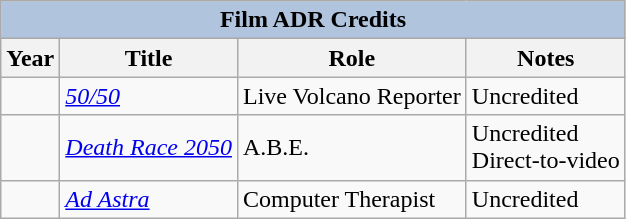<table class="wikitable sortable">
<tr>
<th colspan="5" style="background:#B0C4DE;">Film ADR Credits</th>
</tr>
<tr>
<th>Year</th>
<th>Title</th>
<th>Role</th>
<th>Notes</th>
</tr>
<tr>
<td></td>
<td><em><a href='#'>50/50</a></em></td>
<td>Live Volcano Reporter</td>
<td>Uncredited</td>
</tr>
<tr>
<td></td>
<td><em><a href='#'>Death Race 2050</a></em></td>
<td>A.B.E.</td>
<td>Uncredited<br>Direct-to-video</td>
</tr>
<tr>
<td></td>
<td><em><a href='#'>Ad Astra</a></em></td>
<td>Computer Therapist</td>
<td>Uncredited</td>
</tr>
</table>
